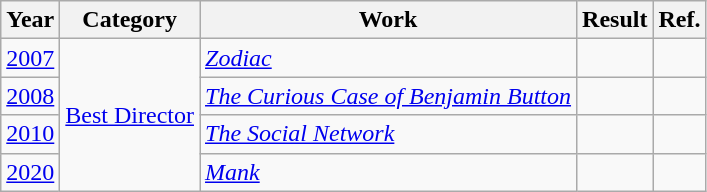<table class="wikitable plainrowheaders">
<tr>
<th scope="col">Year</th>
<th scope="col">Category</th>
<th scope="col">Work</th>
<th scope="col">Result</th>
<th scope="col">Ref.</th>
</tr>
<tr>
<td><a href='#'>2007</a></td>
<td rowspan=4 style="text-align:center"><a href='#'>Best Director</a></td>
<td><em><a href='#'>Zodiac</a></em></td>
<td></td>
<td></td>
</tr>
<tr>
<td><a href='#'>2008</a></td>
<td><em><a href='#'>The Curious Case of Benjamin Button</a></em></td>
<td></td>
<td></td>
</tr>
<tr>
<td><a href='#'>2010</a></td>
<td><em><a href='#'>The Social Network</a></em></td>
<td></td>
<td></td>
</tr>
<tr>
<td><a href='#'>2020</a></td>
<td><em><a href='#'>Mank</a></em></td>
<td></td>
<td></td>
</tr>
</table>
